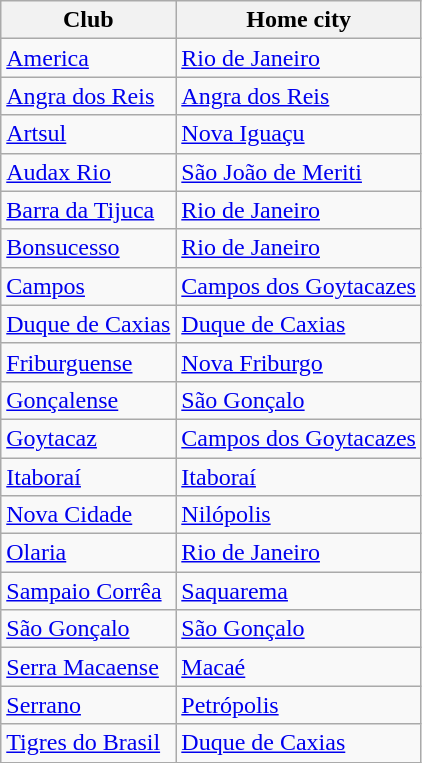<table class="wikitable sortable">
<tr>
<th>Club</th>
<th>Home city</th>
</tr>
<tr>
<td><a href='#'>America</a></td>
<td><a href='#'>Rio de Janeiro</a></td>
</tr>
<tr>
<td><a href='#'>Angra dos Reis</a></td>
<td><a href='#'>Angra dos Reis</a></td>
</tr>
<tr>
<td><a href='#'>Artsul</a></td>
<td><a href='#'>Nova Iguaçu</a></td>
</tr>
<tr>
<td><a href='#'>Audax Rio</a></td>
<td><a href='#'>São João de Meriti</a></td>
</tr>
<tr>
<td><a href='#'>Barra da Tijuca</a></td>
<td><a href='#'>Rio de Janeiro</a></td>
</tr>
<tr>
<td><a href='#'>Bonsucesso</a></td>
<td><a href='#'>Rio de Janeiro</a></td>
</tr>
<tr>
<td><a href='#'>Campos</a></td>
<td><a href='#'>Campos dos Goytacazes</a></td>
</tr>
<tr>
<td><a href='#'>Duque de Caxias</a></td>
<td><a href='#'>Duque de Caxias</a></td>
</tr>
<tr>
<td><a href='#'>Friburguense</a></td>
<td><a href='#'>Nova Friburgo</a></td>
</tr>
<tr>
<td><a href='#'>Gonçalense</a></td>
<td><a href='#'>São Gonçalo</a></td>
</tr>
<tr>
<td><a href='#'>Goytacaz</a></td>
<td><a href='#'>Campos dos Goytacazes</a></td>
</tr>
<tr>
<td><a href='#'>Itaboraí</a></td>
<td><a href='#'>Itaboraí</a></td>
</tr>
<tr>
<td><a href='#'>Nova Cidade</a></td>
<td><a href='#'>Nilópolis</a></td>
</tr>
<tr>
<td><a href='#'>Olaria</a></td>
<td><a href='#'>Rio de Janeiro</a></td>
</tr>
<tr>
<td><a href='#'>Sampaio Corrêa</a></td>
<td><a href='#'>Saquarema</a></td>
</tr>
<tr>
<td><a href='#'>São Gonçalo</a></td>
<td><a href='#'>São Gonçalo</a></td>
</tr>
<tr>
<td><a href='#'>Serra Macaense</a></td>
<td><a href='#'>Macaé</a></td>
</tr>
<tr>
<td><a href='#'>Serrano</a></td>
<td><a href='#'>Petrópolis</a></td>
</tr>
<tr>
<td><a href='#'>Tigres do Brasil</a></td>
<td><a href='#'>Duque de Caxias</a></td>
</tr>
</table>
